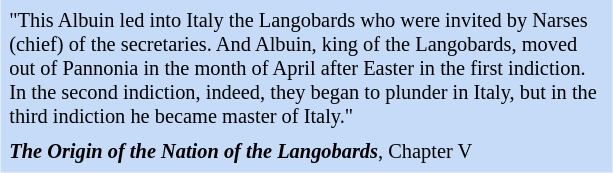<table class="toccolours" style="float: right; margin-left: 1em; margin-right: 2em; font-size: 85%; background:#c6dbf7; color:black; width:30em; max-width: 40%;" cellspacing="5">
<tr>
<td style="text-align: left;">"This Albuin led into Italy the Langobards who were invited by Narses (chief) of the secretaries. And Albuin, king of the Langobards, moved out of Pannonia in the month of April after Easter in the first indiction. In the second indiction, indeed, they began to plunder in Italy, but in the third indiction he became master of Italy."</td>
</tr>
<tr>
<td style="text-align: left;"><strong><em>The Origin of the Nation of the Langobards</em></strong>, Chapter V</td>
</tr>
</table>
